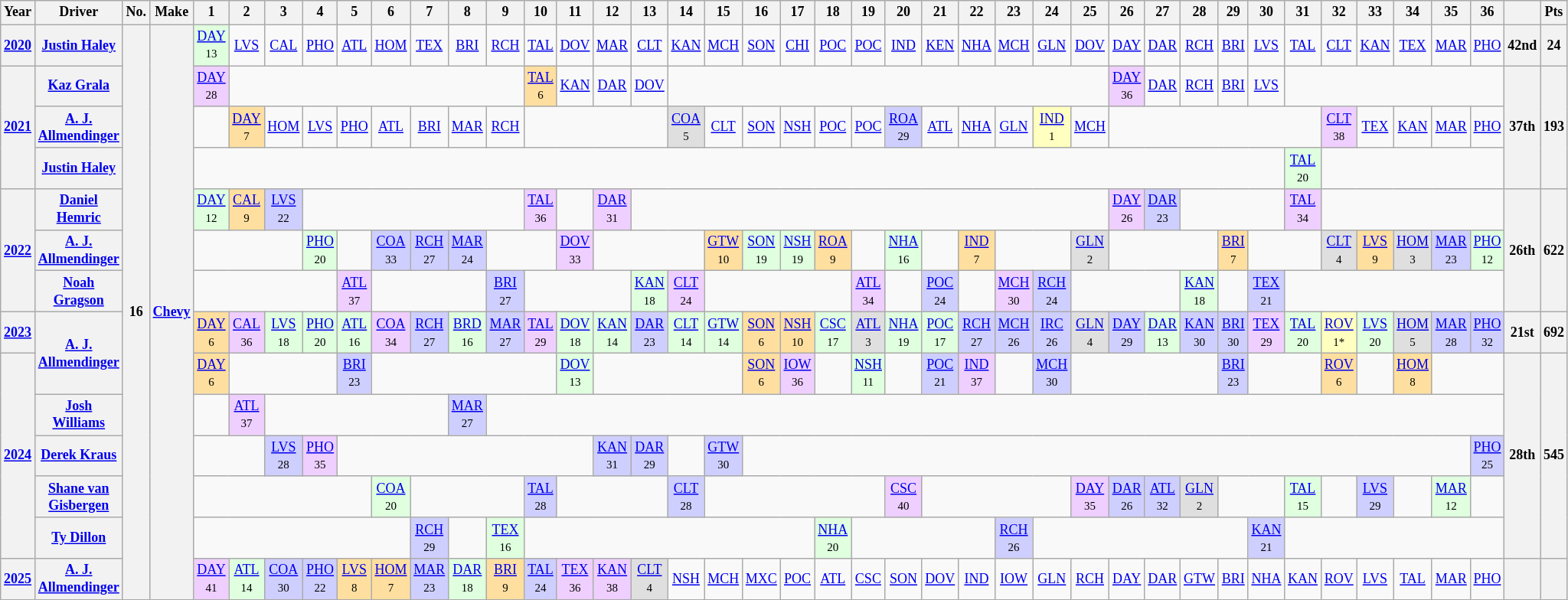<table class="wikitable" style="text-align:center; font-size:75%">
<tr>
<th>Year</th>
<th>Driver</th>
<th>No.</th>
<th>Make</th>
<th>1</th>
<th>2</th>
<th>3</th>
<th>4</th>
<th>5</th>
<th>6</th>
<th>7</th>
<th>8</th>
<th>9</th>
<th>10</th>
<th>11</th>
<th>12</th>
<th>13</th>
<th>14</th>
<th>15</th>
<th>16</th>
<th>17</th>
<th>18</th>
<th>19</th>
<th>20</th>
<th>21</th>
<th>22</th>
<th>23</th>
<th>24</th>
<th>25</th>
<th>26</th>
<th>27</th>
<th>28</th>
<th>29</th>
<th>30</th>
<th>31</th>
<th>32</th>
<th>33</th>
<th>34</th>
<th>35</th>
<th>36</th>
<th></th>
<th>Pts</th>
</tr>
<tr>
<th><a href='#'>2020</a></th>
<th><a href='#'>Justin Haley</a></th>
<th rowspan="14">16</th>
<th rowspan="14"><a href='#'>Chevy</a></th>
<td style="background:#DFFFDF;"><a href='#'>DAY</a><br><small>13</small></td>
<td><a href='#'>LVS</a></td>
<td><a href='#'>CAL</a></td>
<td><a href='#'>PHO</a></td>
<td><a href='#'>ATL</a></td>
<td><a href='#'>HOM</a></td>
<td><a href='#'>TEX</a></td>
<td><a href='#'>BRI</a></td>
<td><a href='#'>RCH</a></td>
<td><a href='#'>TAL</a></td>
<td><a href='#'>DOV</a></td>
<td><a href='#'>MAR</a></td>
<td colspan="1"><a href='#'>CLT</a></td>
<td><a href='#'>KAN</a></td>
<td><a href='#'>MCH</a></td>
<td><a href='#'>SON</a></td>
<td><a href='#'>CHI</a></td>
<td><a href='#'>POC</a></td>
<td><a href='#'>POC</a></td>
<td><a href='#'>IND</a></td>
<td><a href='#'>KEN</a></td>
<td><a href='#'>NHA</a></td>
<td><a href='#'>MCH</a></td>
<td><a href='#'>GLN</a></td>
<td><a href='#'>DOV</a></td>
<td><a href='#'>DAY</a></td>
<td><a href='#'>DAR</a></td>
<td><a href='#'>RCH</a></td>
<td><a href='#'>BRI</a></td>
<td><a href='#'>LVS</a></td>
<td><a href='#'>TAL</a></td>
<td><a href='#'>CLT</a></td>
<td><a href='#'>KAN</a></td>
<td><a href='#'>TEX</a></td>
<td><a href='#'>MAR</a></td>
<td><a href='#'>PHO</a></td>
<th>42nd</th>
<th>24</th>
</tr>
<tr>
<th Rowspan=3><a href='#'>2021</a></th>
<th><a href='#'>Kaz Grala</a></th>
<td style="background:#EFCFFF;"><a href='#'>DAY</a><br><small>28</small></td>
<td colspan=8></td>
<td style="background:#FFDF9F;"><a href='#'>TAL</a><br><small>6</small></td>
<td><a href='#'>KAN</a></td>
<td><a href='#'>DAR</a></td>
<td><a href='#'>DOV</a></td>
<td colspan=12></td>
<td style="background:#EFCFFF;"><a href='#'>DAY</a><br><small>36</small></td>
<td><a href='#'>DAR</a></td>
<td><a href='#'>RCH</a></td>
<td><a href='#'>BRI</a></td>
<td><a href='#'>LVS</a></td>
<td colspan=6></td>
<th Rowspan=3>37th</th>
<th Rowspan=3>193</th>
</tr>
<tr>
<th><a href='#'>A. J. Allmendinger</a></th>
<td></td>
<td style="background:#FFDF9F;"><a href='#'>DAY</a><br><small>7</small></td>
<td><a href='#'>HOM</a></td>
<td><a href='#'>LVS</a></td>
<td><a href='#'>PHO</a></td>
<td><a href='#'>ATL</a></td>
<td><a href='#'>BRI</a></td>
<td><a href='#'>MAR</a></td>
<td><a href='#'>RCH</a></td>
<td colspan=4></td>
<td style="background:#DFDFDF;"><a href='#'>COA</a><br><small>5</small></td>
<td><a href='#'>CLT</a></td>
<td><a href='#'>SON</a></td>
<td><a href='#'>NSH</a></td>
<td><a href='#'>POC</a></td>
<td><a href='#'>POC</a></td>
<td style="background:#CFCFFF;"><a href='#'>ROA</a><br><small>29</small></td>
<td><a href='#'>ATL</a></td>
<td><a href='#'>NHA</a></td>
<td><a href='#'>GLN</a></td>
<td style="background:#FFFFBF;"><a href='#'>IND</a><br><small>1</small></td>
<td><a href='#'>MCH</a></td>
<td colspan=6></td>
<td style="background:#EFCFFF;"><a href='#'>CLT</a><br><small>38</small></td>
<td><a href='#'>TEX</a></td>
<td><a href='#'>KAN</a></td>
<td><a href='#'>MAR</a></td>
<td><a href='#'>PHO</a></td>
</tr>
<tr>
<th><a href='#'>Justin Haley</a></th>
<td colspan=30></td>
<td style="background:#DFFFDF;"><a href='#'>TAL</a><br><small>20</small></td>
<td colspan=5></td>
</tr>
<tr>
<th rowspan=3><a href='#'>2022</a></th>
<th><a href='#'>Daniel Hemric</a></th>
<td style="background:#DFFFDF;"><a href='#'>DAY</a><br><small>12</small></td>
<td style="background:#FFDF9F;"><a href='#'>CAL</a><br><small>9</small></td>
<td style="background:#CFCFFF;"><a href='#'>LVS</a><br><small>22</small></td>
<td colspan=6></td>
<td style="background:#EFCFFF;"><a href='#'>TAL</a><br><small>36</small></td>
<td></td>
<td style="background:#EFCFFF;"><a href='#'>DAR</a><br><small>31</small></td>
<td colspan=13></td>
<td style="background:#EFCFFF;"><a href='#'>DAY</a><br><small>26</small></td>
<td style="background:#CFCFFF;"><a href='#'>DAR</a><br><small>23</small></td>
<td colspan=3></td>
<td style="background:#EFCFFF;"><a href='#'>TAL</a><br><small>34</small></td>
<td colspan=5></td>
<th rowspan=3>26th</th>
<th rowspan=3>622</th>
</tr>
<tr>
<th><a href='#'>A. J. Allmendinger</a></th>
<td colspan=3></td>
<td style="background:#DFFFDF;"><a href='#'>PHO</a><br><small>20</small></td>
<td></td>
<td style="background:#CFCFFF;"><a href='#'>COA</a><br><small>33</small></td>
<td style="background:#CFCFFF;"><a href='#'>RCH</a><br><small>27</small></td>
<td style="background:#CFCFFF;"><a href='#'>MAR</a><br><small>24</small></td>
<td colspan=2></td>
<td style="background:#EFCFFF;"><a href='#'>DOV</a><br><small>33</small></td>
<td colspan=3></td>
<td style="background:#FFDF9F;"><a href='#'>GTW</a><br><small>10</small></td>
<td style="background:#DFFFDF;"><a href='#'>SON</a><br><small>19</small></td>
<td style="background:#DFFFDF;"><a href='#'>NSH</a><br><small>19</small></td>
<td style="background:#FFDF9F;"><a href='#'>ROA</a><br><small>9</small></td>
<td></td>
<td style="background:#DFFFDF;"><a href='#'>NHA</a><br><small>16</small></td>
<td></td>
<td style="background:#FFDF9F;"><a href='#'>IND</a><br><small>7</small></td>
<td colspan=2></td>
<td style="background:#DFDFDF;"><a href='#'>GLN</a><br><small>2</small></td>
<td colspan=3></td>
<td style="background:#FFDF9F;"><a href='#'>BRI</a><br><small>7</small></td>
<td colspan=2></td>
<td style="background:#DFDFDF;"><a href='#'>CLT</a><br><small>4</small></td>
<td style="background:#FFDF9F;"><a href='#'>LVS</a><br><small>9</small></td>
<td style="background:#DFDFDF;"><a href='#'>HOM</a><br><small>3</small></td>
<td style="background:#CFCFFF;"><a href='#'>MAR</a><br><small>23</small></td>
<td style="background:#DFFFDF;"><a href='#'>PHO</a><br><small>12</small></td>
</tr>
<tr>
<th><a href='#'>Noah Gragson</a></th>
<td colspan=4></td>
<td style="background:#EFCFFF;"><a href='#'>ATL</a><br><small>37</small></td>
<td colspan=3></td>
<td style="background:#CFCFFF;"><a href='#'>BRI</a><br><small>27</small></td>
<td colspan=3></td>
<td style="background:#DFFFDF;"><a href='#'>KAN</a><br><small>18</small></td>
<td style="background:#EFCFFF;"><a href='#'>CLT</a><br><small>24</small></td>
<td colspan=4></td>
<td style="background:#EFCFFF;"><a href='#'>ATL</a><br><small>34</small></td>
<td></td>
<td style="background:#CFCFFF;"><a href='#'>POC</a><br><small>24</small></td>
<td></td>
<td style="background:#EFCFFF;"><a href='#'>MCH</a><br><small>30</small></td>
<td style="background:#CFCFFF;"><a href='#'>RCH</a> <br><small>24</small></td>
<td colspan=3></td>
<td style="background:#DFFFDF;"><a href='#'>KAN</a><br><small>18</small></td>
<td></td>
<td style="background:#CFCFFF;"><a href='#'>TEX</a><br><small>21</small></td>
<td colspan=6></td>
</tr>
<tr>
<th><a href='#'>2023</a></th>
<th rowspan="2"><a href='#'>A. J. Allmendinger</a></th>
<td style="background:#FFDF9F;"><a href='#'>DAY</a><br><small>6</small></td>
<td style="background:#EFCFFF;"><a href='#'>CAL</a><br><small>36</small></td>
<td style="background:#DFFFDF;"><a href='#'>LVS</a><br><small>18</small></td>
<td style="background:#DFFFDF;"><a href='#'>PHO</a><br><small>20</small></td>
<td style="background:#DFFFDF;"><a href='#'>ATL</a><br><small>16</small></td>
<td style="background:#EFCFFF;"><a href='#'>COA</a><br><small>34</small></td>
<td style="background:#CFCFFF;"><a href='#'>RCH</a><br><small>27</small></td>
<td style="background:#DFFFDF;"><a href='#'>BRD</a><br><small>16</small></td>
<td style="background:#CFCFFF;"><a href='#'>MAR</a><br><small>27</small></td>
<td style="background:#EFCFFF;"><a href='#'>TAL</a><br><small>29</small></td>
<td style="background:#DFFFDF;"><a href='#'>DOV</a><br><small>18</small></td>
<td style="background:#DFFFDF;"><a href='#'>KAN</a><br><small>14</small></td>
<td style="background:#CFCFFF;"><a href='#'>DAR</a><br><small>23</small></td>
<td style="background:#DFFFDF;"><a href='#'>CLT</a><br><small>14</small></td>
<td style="background:#DFFFDF;"><a href='#'>GTW</a><br><small>14</small></td>
<td style="background:#FFDF9F;"><a href='#'>SON</a><br><small>6</small></td>
<td style="background:#FFDF9F;"><a href='#'>NSH</a><br><small>10</small></td>
<td style="background:#DFFFDF;"><a href='#'>CSC</a><br><small>17</small></td>
<td style="background:#DFDFDF;"><a href='#'>ATL</a><br><small>3</small></td>
<td style="background:#DFFFDF;"><a href='#'>NHA</a><br><small>19</small></td>
<td style="background:#DFFFDF;"><a href='#'>POC</a><br><small>17</small></td>
<td style="background:#CFCFFF;"><a href='#'>RCH</a><br><small>27</small></td>
<td style="background:#CFCFFF;"><a href='#'>MCH</a><br><small>26</small></td>
<td style="background:#CFCFFF;"><a href='#'>IRC</a><br><small>26</small></td>
<td style="background:#DFDFDF;"><a href='#'>GLN</a><br><small>4</small></td>
<td style="background:#CFCFFF;"><a href='#'>DAY</a><br><small>29</small></td>
<td style="background:#DFFFDF;"><a href='#'>DAR</a><br><small>13</small></td>
<td style="background:#CFCFFF;"><a href='#'>KAN</a><br><small>30</small></td>
<td style="background:#CFCFFF;"><a href='#'>BRI</a><br><small>30</small></td>
<td style="background:#EFCFFF;"><a href='#'>TEX</a><br><small>29</small></td>
<td style="background:#DFFFDF;"><a href='#'>TAL</a><br><small>20</small></td>
<td style="background:#FFFFBF;"><a href='#'>ROV</a><br><small>1*</small></td>
<td style="background:#DFFFDF;"><a href='#'>LVS</a><br><small>20</small></td>
<td style="background:#DFDFDF;"><a href='#'>HOM</a><br><small>5</small></td>
<td style="background:#CFCFFF;"><a href='#'>MAR</a><br><small>28</small></td>
<td style="background:#CFCFFF;"><a href='#'>PHO</a><br><small>32</small></td>
<th>21st</th>
<th>692</th>
</tr>
<tr>
<th rowspan="5"><a href='#'>2024</a></th>
<td style="background:#FFDF9F;"><a href='#'>DAY</a><br><small>6</small></td>
<td colspan=3></td>
<td style="background:#CFCFFF;"><a href='#'>BRI</a><br><small>23</small></td>
<td colspan="5"></td>
<td style="background:#DFFFDF;"><a href='#'>DOV</a><br><small>13</small></td>
<td colspan="4"></td>
<td style="background:#FFDF9F;"><a href='#'>SON</a><br><small>6</small></td>
<td style="background:#EFCFFF;"><a href='#'>IOW</a><br><small>36</small></td>
<td></td>
<td style="background:#DFFFDF;"><a href='#'>NSH</a><br><small>11</small></td>
<td></td>
<td style="background:#CFCFFF;"><a href='#'>POC</a><br><small>21</small></td>
<td style="background:#EFCFFF;"><a href='#'>IND</a><br><small>37</small></td>
<td></td>
<td style="background:#CFCFFF;"><a href='#'>MCH</a><br><small>30</small></td>
<td colspan="4"></td>
<td style="background:#CFCFFF;"><a href='#'>BRI</a><br><small>23</small></td>
<td colspan="2"></td>
<td style="background:#FFDF9F;"><a href='#'>ROV</a><br><small>6</small></td>
<td></td>
<td style="background:#FFDF9F;"><a href='#'>HOM</a><br><small>8</small></td>
<td colspan="2"></td>
<th rowspan="5">28th</th>
<th rowspan="5">545</th>
</tr>
<tr>
<th><a href='#'>Josh Williams</a></th>
<td></td>
<td style="background:#EFCFFF;"><a href='#'>ATL</a><br><small>37</small></td>
<td colspan="5"></td>
<td style="background:#CFCFFF;"><a href='#'>MAR</a> <br><small>27</small></td>
<td colspan="28"></td>
</tr>
<tr>
<th><a href='#'>Derek Kraus</a></th>
<td colspan="2"></td>
<td style="background:#CFCFFF;"><a href='#'>LVS</a><br><small>28</small></td>
<td style="background:#EFCFFF;"><a href='#'>PHO</a><br><small>35</small></td>
<td colspan="7"></td>
<td style="background:#CFCFFF;"><a href='#'>KAN</a><br><small>31</small></td>
<td style="background:#CFCFFF;"><a href='#'>DAR</a><br><small>29</small></td>
<td></td>
<td style="background:#CFCFFF;"><a href='#'>GTW</a><br><small>30</small></td>
<td colspan="20"></td>
<td style="background:#CFCFFF;"><a href='#'>PHO</a><br><small>25</small></td>
</tr>
<tr>
<th><a href='#'>Shane van Gisbergen</a></th>
<td colspan="5"></td>
<td style="background:#DFFFDF;"><a href='#'>COA</a><br><small>20</small></td>
<td colspan="3"></td>
<td style="background:#CFCFFF;"><a href='#'>TAL</a><br><small>28</small></td>
<td colspan="3"></td>
<td style="background:#CFCFFF;"><a href='#'>CLT</a><br><small>28</small></td>
<td colspan="5"></td>
<td style="background:#EFCFFF;"><a href='#'>CSC</a><br><small>40</small></td>
<td colspan="4"></td>
<td style="background:#EFCFFF;"><a href='#'>DAY</a><br><small>35</small></td>
<td style="background:#CFCFFF;"><a href='#'>DAR</a><br><small>26</small></td>
<td style="background:#CFCFFF;"><a href='#'>ATL</a><br><small>32</small></td>
<td style="background:#DFDFDF;"><a href='#'>GLN</a><br><small>2</small></td>
<td colspan="2"></td>
<td style="background:#DFFFDF;"><a href='#'>TAL</a><br><small>15</small></td>
<td></td>
<td style="background:#CFCFFF;"><a href='#'>LVS</a><br><small>29</small></td>
<td></td>
<td style="background:#DFFFDF;"><a href='#'>MAR</a><br><small>12</small></td>
<td></td>
</tr>
<tr>
<th><a href='#'>Ty Dillon</a></th>
<td colspan="6"></td>
<td style="background:#CFCFFF;"><a href='#'>RCH</a><br><small>29</small></td>
<td></td>
<td style="background:#DFFFDF;"><a href='#'>TEX</a><br><small>16</small></td>
<td colspan="8"></td>
<td style="background:#DFFFDF;"><a href='#'>NHA</a><br><small>20</small></td>
<td colspan="4"></td>
<td style="background:#CFCFFF;"><a href='#'>RCH</a><br><small>26</small></td>
<td colspan="6"></td>
<td style="background:#CFCFFF;"><a href='#'>KAN</a><br><small>21</small></td>
<td colspan="6"></td>
</tr>
<tr>
<th><a href='#'>2025</a></th>
<th><a href='#'>A. J. Allmendinger</a></th>
<td style="background:#EFCFFF;"><a href='#'>DAY</a><br><small>41</small></td>
<td style="background:#DFFFDF;"><a href='#'>ATL</a><br><small>14</small></td>
<td style="background:#CFCFFF;"><a href='#'>COA</a> <br><small>30</small></td>
<td style="background:#CFCFFF;"><a href='#'>PHO</a><br><small>22</small></td>
<td style="background:#FFDF9F;"><a href='#'>LVS</a><br><small>8</small></td>
<td style="background:#FFDF9F;"><a href='#'>HOM</a><br><small>7</small></td>
<td style="background:#CFCFFF;"><a href='#'>MAR</a><br><small>23</small></td>
<td style="background:#DFFFDF;"><a href='#'>DAR</a><br><small>18</small></td>
<td style="background:#FFDF9F;"><a href='#'>BRI</a><br><small>9</small></td>
<td style="background:#CFCFFF;"><a href='#'>TAL</a><br><small>24</small></td>
<td style="background:#EFCFFF;"><a href='#'>TEX</a><br><small>36</small></td>
<td style="background:#EFCFFF;"><a href='#'>KAN</a><br><small>38</small></td>
<td style="background:#DFDFDF;"><a href='#'>CLT</a><br><small>4</small></td>
<td><a href='#'>NSH</a></td>
<td><a href='#'>MCH</a></td>
<td><a href='#'>MXC</a></td>
<td><a href='#'>POC</a></td>
<td><a href='#'>ATL</a></td>
<td><a href='#'>CSC</a></td>
<td><a href='#'>SON</a></td>
<td><a href='#'>DOV</a></td>
<td><a href='#'>IND</a></td>
<td><a href='#'>IOW</a></td>
<td><a href='#'>GLN</a></td>
<td><a href='#'>RCH</a></td>
<td><a href='#'>DAY</a></td>
<td><a href='#'>DAR</a></td>
<td><a href='#'>GTW</a></td>
<td><a href='#'>BRI</a></td>
<td><a href='#'>NHA</a></td>
<td><a href='#'>KAN</a></td>
<td><a href='#'>ROV</a></td>
<td><a href='#'>LVS</a></td>
<td><a href='#'>TAL</a></td>
<td><a href='#'>MAR</a></td>
<td><a href='#'>PHO</a></td>
<th></th>
<th></th>
</tr>
</table>
